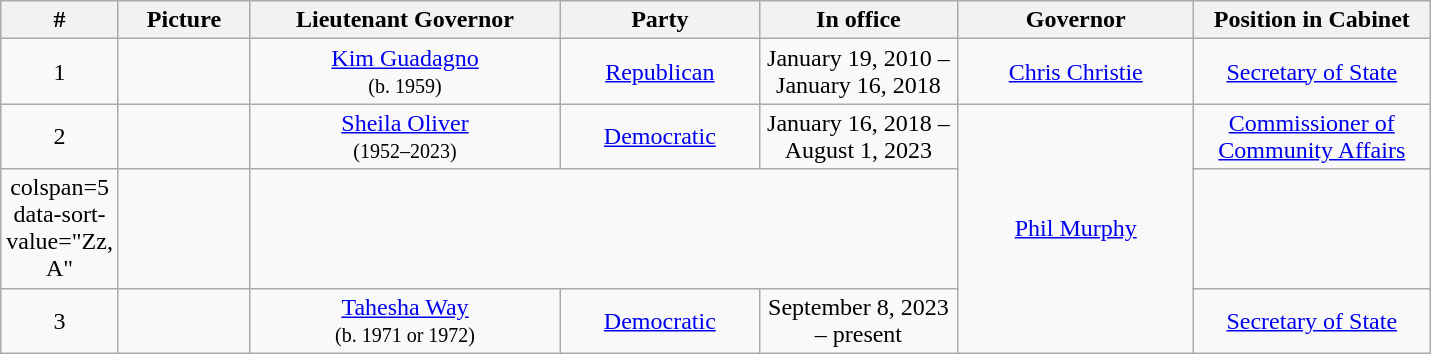<table class="wikitable" style="text-align:center">
<tr>
<th scope="col" style="width:30px;">#</th>
<th scope="col" style="width:80px;">Picture</th>
<th scope="col" style="width:200px;">Lieutenant Governor</th>
<th scope="col" style="width:125px;">Party</th>
<th scope="col" style="width:125px;">In office</th>
<th scope="col" style="width:150px;">Governor</th>
<th scope="col" style="width:150px;">Position in Cabinet</th>
</tr>
<tr>
<td>1</td>
<td></td>
<td><a href='#'>Kim Guadagno</a><br><small>(b. 1959)</small></td>
<td><a href='#'>Republican</a></td>
<td>January 19, 2010 – January 16, 2018</td>
<td><a href='#'>Chris Christie</a></td>
<td><a href='#'>Secretary of State</a></td>
</tr>
<tr>
<td>2</td>
<td></td>
<td><a href='#'>Sheila Oliver</a><br><small>(1952–2023)</small></td>
<td><a href='#'>Democratic</a></td>
<td>January 16, 2018 – August 1, 2023</td>
<td rowspan=3><a href='#'>Phil Murphy</a></td>
<td><a href='#'>Commissioner of Community Affairs</a></td>
</tr>
<tr>
<td>colspan=5 data-sort-value="Zz, A" </td>
<td></td>
</tr>
<tr>
<td>3</td>
<td></td>
<td><a href='#'>Tahesha Way</a><br><small>(b. 1971 or 1972)</small></td>
<td><a href='#'>Democratic</a></td>
<td>September 8, 2023 – present</td>
<td><a href='#'>Secretary of State</a></td>
</tr>
</table>
